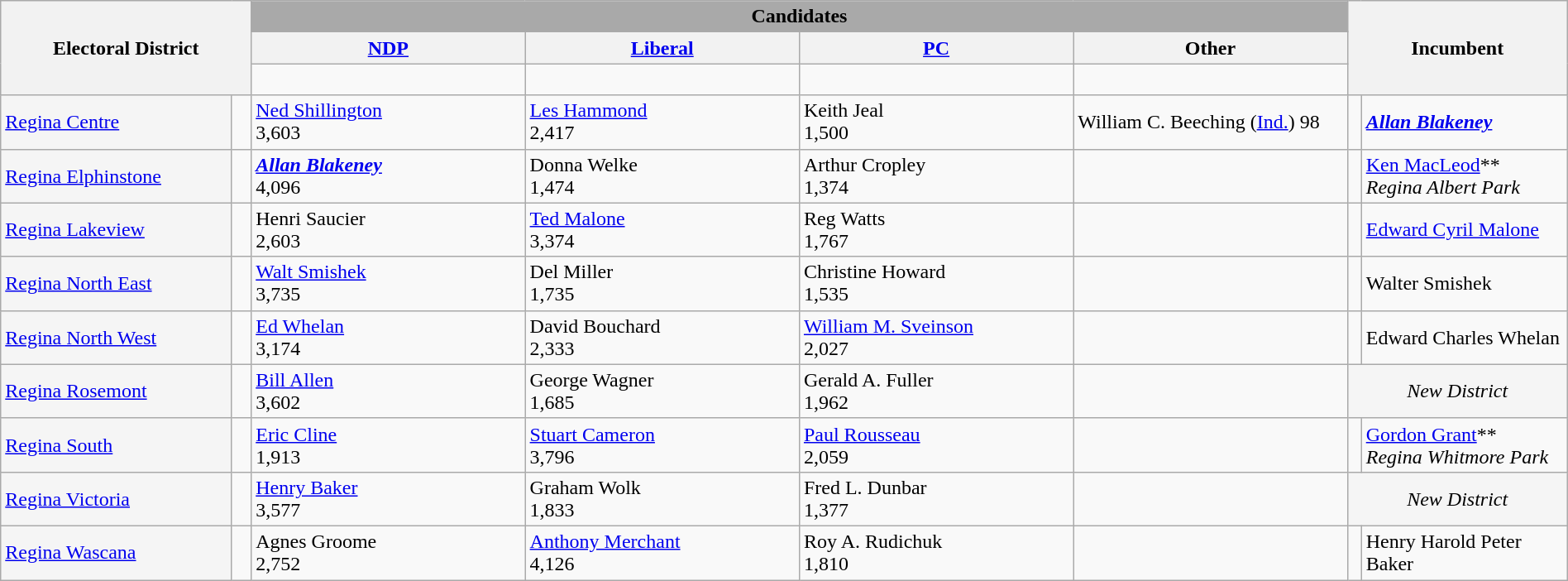<table class="wikitable" style="width:100%">
<tr>
<th style="width:16%;" style="background:darkgrey;" rowspan=3 colspan=2>Electoral District</th>
<th style="background:darkgrey;" colspan=4>Candidates</th>
<th style="width:14%;" style="background:darkgrey;" rowspan=3 colspan=2>Incumbent</th>
</tr>
<tr>
<th style="width:17.5%;"><a href='#'>NDP</a></th>
<th style="width:17.5%;"><a href='#'>Liberal</a></th>
<th style="width:17.5%;"><a href='#'>PC</a></th>
<th style="width:17.5%;">Other</th>
</tr>
<tr>
<td> </td>
<td> </td>
<td> </td>
<td> </td>
</tr>
<tr>
<td bgcolor=whitesmoke><a href='#'>Regina Centre</a></td>
<td> </td>
<td><a href='#'>Ned Shillington</a><br>3,603</td>
<td><a href='#'>Les Hammond</a><br>2,417</td>
<td>Keith Jeal<br>1,500</td>
<td>William C. Beeching (<a href='#'>Ind.</a>) 98</td>
<td> </td>
<td><strong><em><a href='#'>Allan Blakeney</a></em></strong></td>
</tr>
<tr>
<td bgcolor=whitesmoke><a href='#'>Regina Elphinstone</a></td>
<td> </td>
<td><strong><em><a href='#'>Allan Blakeney</a></em></strong><br>4,096</td>
<td>Donna Welke<br>1,474</td>
<td>Arthur Cropley<br>1,374</td>
<td></td>
<td> </td>
<td><a href='#'>Ken MacLeod</a>**<br><span><em>Regina Albert Park</em></span></td>
</tr>
<tr>
<td bgcolor=whitesmoke><a href='#'>Regina Lakeview</a></td>
<td> </td>
<td>Henri Saucier<br>2,603</td>
<td><a href='#'>Ted Malone</a><br>3,374</td>
<td>Reg Watts<br>1,767</td>
<td></td>
<td> </td>
<td><a href='#'>Edward Cyril Malone</a></td>
</tr>
<tr>
<td bgcolor=whitesmoke><a href='#'>Regina North East</a></td>
<td> </td>
<td><a href='#'>Walt Smishek</a><br>3,735</td>
<td>Del Miller<br>1,735</td>
<td>Christine Howard<br>1,535</td>
<td></td>
<td> </td>
<td>Walter Smishek</td>
</tr>
<tr>
<td bgcolor=whitesmoke><a href='#'>Regina North West</a></td>
<td> </td>
<td><a href='#'>Ed Whelan</a><br>3,174</td>
<td>David Bouchard<br>2,333</td>
<td><a href='#'>William M. Sveinson</a><br>2,027</td>
<td></td>
<td> </td>
<td>Edward Charles Whelan</td>
</tr>
<tr>
<td bgcolor=whitesmoke><a href='#'>Regina Rosemont</a></td>
<td> </td>
<td><a href='#'>Bill Allen</a><br>3,602</td>
<td>George Wagner<br>1,685</td>
<td>Gerald A. Fuller<br>1,962</td>
<td></td>
<td colspan=2  style="background:whitesmoke; text-align:center;"><em>New District</em></td>
</tr>
<tr>
<td bgcolor=whitesmoke><a href='#'>Regina South</a></td>
<td> </td>
<td><a href='#'>Eric Cline</a><br>1,913</td>
<td><a href='#'>Stuart Cameron</a><br>3,796</td>
<td><a href='#'>Paul Rousseau</a><br>2,059</td>
<td></td>
<td> </td>
<td><a href='#'>Gordon Grant</a>**<br><span><em>Regina Whitmore Park</em></span></td>
</tr>
<tr>
<td bgcolor=whitesmoke><a href='#'>Regina Victoria</a></td>
<td> </td>
<td><a href='#'>Henry Baker</a><br>3,577</td>
<td>Graham Wolk<br>1,833</td>
<td>Fred L. Dunbar<br>1,377</td>
<td></td>
<td colspan=2  style="background:whitesmoke; text-align:center;"><em>New District</em></td>
</tr>
<tr>
<td bgcolor=whitesmoke><a href='#'>Regina Wascana</a></td>
<td> </td>
<td>Agnes Groome<br>2,752</td>
<td><a href='#'>Anthony Merchant</a><br>4,126</td>
<td>Roy A. Rudichuk<br>1,810</td>
<td></td>
<td> </td>
<td>Henry Harold Peter Baker</td>
</tr>
</table>
